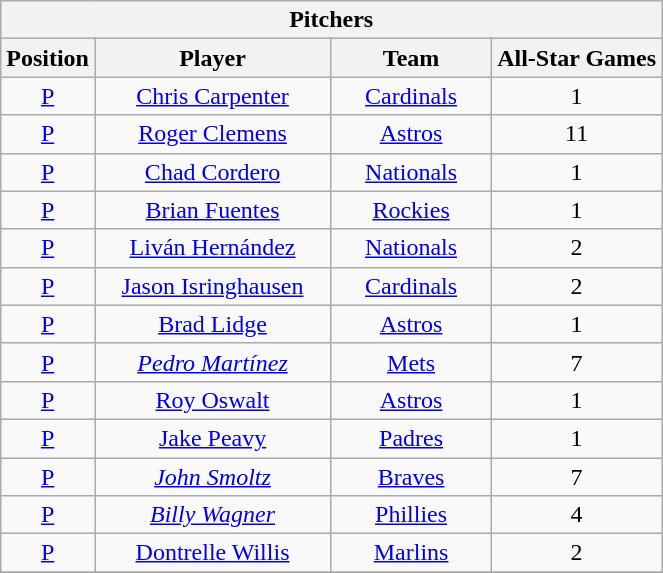<table class="wikitable" style="font-size: 100%; text-align:right;">
<tr>
<th colspan="4">Pitchers</th>
</tr>
<tr>
<th>Position</th>
<th width="150">Player</th>
<th width="100">Team</th>
<th>All-Star Games</th>
</tr>
<tr>
<td align="center"><a href='#'>P</a></td>
<td align="center"><a href='#'>Chris Carpenter</a></td>
<td align="center"><a href='#'>Cardinals</a></td>
<td align="center">1</td>
</tr>
<tr>
<td align="center"><a href='#'>P</a></td>
<td align="center"><a href='#'>Roger Clemens</a></td>
<td align="center"><a href='#'>Astros</a></td>
<td align="center">11</td>
</tr>
<tr>
<td align="center"><a href='#'>P</a></td>
<td align="center"><a href='#'>Chad Cordero</a></td>
<td align="center"><a href='#'>Nationals</a></td>
<td align="center">1</td>
</tr>
<tr>
<td align="center"><a href='#'>P</a></td>
<td align="center"><a href='#'>Brian Fuentes</a></td>
<td align="center"><a href='#'>Rockies</a></td>
<td align="center">1</td>
</tr>
<tr>
<td align="center"><a href='#'>P</a></td>
<td align="center"><a href='#'>Liván Hernández</a></td>
<td align="center"><a href='#'>Nationals</a></td>
<td align="center">2</td>
</tr>
<tr>
<td align="center"><a href='#'>P</a></td>
<td align="center"><a href='#'>Jason Isringhausen</a></td>
<td align="center"><a href='#'>Cardinals</a></td>
<td align="center">2</td>
</tr>
<tr>
<td align="center"><a href='#'>P</a></td>
<td align="center"><a href='#'>Brad Lidge</a></td>
<td align="center"><a href='#'>Astros</a></td>
<td align="center">1</td>
</tr>
<tr>
<td align="center"><a href='#'>P</a></td>
<td align="center"><em><a href='#'>Pedro Martínez</a></em></td>
<td align="center"><a href='#'>Mets</a></td>
<td align="center">7</td>
</tr>
<tr>
<td align="center"><a href='#'>P</a></td>
<td align="center"><a href='#'>Roy Oswalt</a></td>
<td align="center"><a href='#'>Astros</a></td>
<td align="center">1</td>
</tr>
<tr>
<td align="center"><a href='#'>P</a></td>
<td align="center"><a href='#'>Jake Peavy</a></td>
<td align="center"><a href='#'>Padres</a></td>
<td align="center">1</td>
</tr>
<tr>
<td align="center"><a href='#'>P</a></td>
<td align="center"><em><a href='#'>John Smoltz</a></em></td>
<td align="center"><a href='#'>Braves</a></td>
<td align="center">7</td>
</tr>
<tr>
<td align="center"><a href='#'>P</a></td>
<td align="center"><em><a href='#'>Billy Wagner</a></em></td>
<td align="center"><a href='#'>Phillies</a></td>
<td align="center">4</td>
</tr>
<tr>
<td align="center"><a href='#'>P</a></td>
<td align="center"><a href='#'>Dontrelle Willis</a></td>
<td align="center"><a href='#'>Marlins</a></td>
<td align="center">2</td>
</tr>
<tr>
</tr>
</table>
